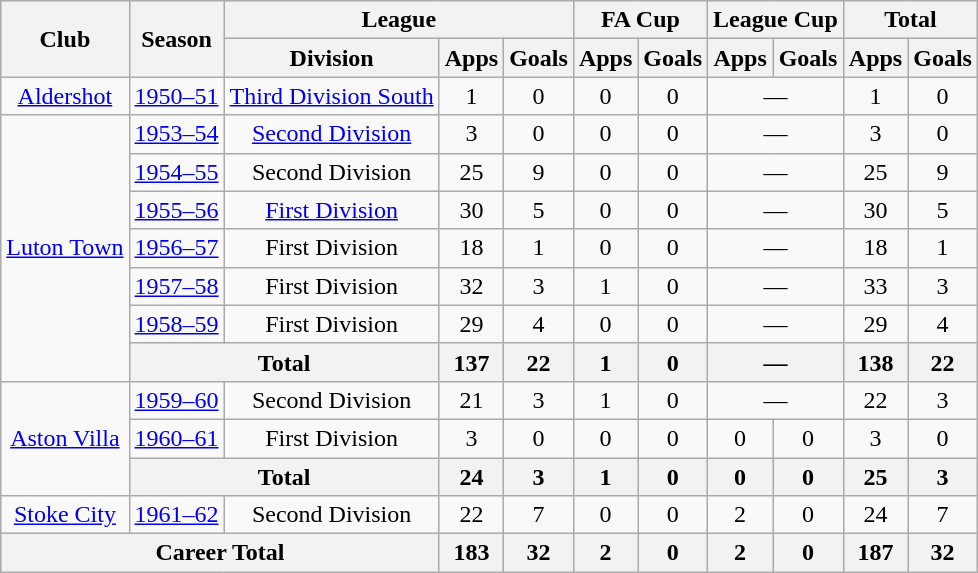<table class="wikitable" style="text-align: center;">
<tr>
<th rowspan="2">Club</th>
<th rowspan="2">Season</th>
<th colspan="3">League</th>
<th colspan="2">FA Cup</th>
<th colspan="2">League Cup</th>
<th colspan="2">Total</th>
</tr>
<tr>
<th>Division</th>
<th>Apps</th>
<th>Goals</th>
<th>Apps</th>
<th>Goals</th>
<th>Apps</th>
<th>Goals</th>
<th>Apps</th>
<th>Goals</th>
</tr>
<tr>
<td><a href='#'>Aldershot</a></td>
<td><a href='#'>1950–51</a></td>
<td><a href='#'>Third Division South</a></td>
<td>1</td>
<td>0</td>
<td>0</td>
<td>0</td>
<td colspan="2">—</td>
<td>1</td>
<td>0</td>
</tr>
<tr>
<td rowspan="7"><a href='#'>Luton Town</a></td>
<td><a href='#'>1953–54</a></td>
<td><a href='#'>Second Division</a></td>
<td>3</td>
<td>0</td>
<td>0</td>
<td>0</td>
<td colspan="2">—</td>
<td>3</td>
<td>0</td>
</tr>
<tr>
<td><a href='#'>1954–55</a></td>
<td>Second Division</td>
<td>25</td>
<td>9</td>
<td>0</td>
<td>0</td>
<td colspan="2">—</td>
<td>25</td>
<td>9</td>
</tr>
<tr>
<td><a href='#'>1955–56</a></td>
<td><a href='#'>First Division</a></td>
<td>30</td>
<td>5</td>
<td>0</td>
<td>0</td>
<td colspan="2">—</td>
<td>30</td>
<td>5</td>
</tr>
<tr>
<td><a href='#'>1956–57</a></td>
<td>First Division</td>
<td>18</td>
<td>1</td>
<td>0</td>
<td>0</td>
<td colspan="2">—</td>
<td>18</td>
<td>1</td>
</tr>
<tr>
<td><a href='#'>1957–58</a></td>
<td>First Division</td>
<td>32</td>
<td>3</td>
<td>1</td>
<td>0</td>
<td colspan="2">—</td>
<td>33</td>
<td>3</td>
</tr>
<tr>
<td><a href='#'>1958–59</a></td>
<td>First Division</td>
<td>29</td>
<td>4</td>
<td>0</td>
<td>0</td>
<td colspan="2">—</td>
<td>29</td>
<td>4</td>
</tr>
<tr>
<th colspan=2>Total</th>
<th>137</th>
<th>22</th>
<th>1</th>
<th>0</th>
<th colspan="2">—</th>
<th>138</th>
<th>22</th>
</tr>
<tr>
<td rowspan="3"><a href='#'>Aston Villa</a></td>
<td><a href='#'>1959–60</a></td>
<td>Second Division</td>
<td>21</td>
<td>3</td>
<td>1</td>
<td>0</td>
<td colspan="2">—</td>
<td>22</td>
<td>3</td>
</tr>
<tr>
<td><a href='#'>1960–61</a></td>
<td>First Division</td>
<td>3</td>
<td>0</td>
<td>0</td>
<td>0</td>
<td>0</td>
<td>0</td>
<td>3</td>
<td>0</td>
</tr>
<tr>
<th colspan=2>Total</th>
<th>24</th>
<th>3</th>
<th>1</th>
<th>0</th>
<th>0</th>
<th>0</th>
<th>25</th>
<th>3</th>
</tr>
<tr>
<td><a href='#'>Stoke City</a></td>
<td><a href='#'>1961–62</a></td>
<td>Second Division</td>
<td>22</td>
<td>7</td>
<td>0</td>
<td>0</td>
<td>2</td>
<td>0</td>
<td>24</td>
<td>7</td>
</tr>
<tr>
<th colspan="3">Career Total</th>
<th>183</th>
<th>32</th>
<th>2</th>
<th>0</th>
<th>2</th>
<th>0</th>
<th>187</th>
<th>32</th>
</tr>
</table>
